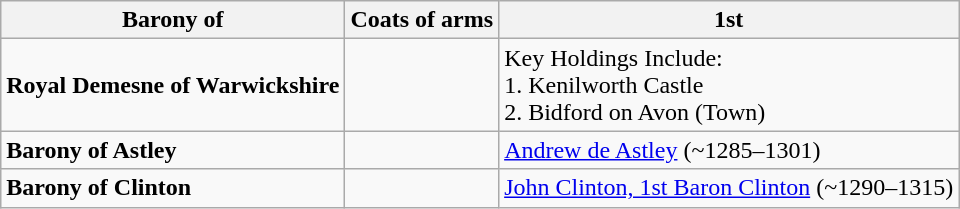<table class="wikitable">
<tr>
<th>Barony of</th>
<th>Coats of arms</th>
<th>1st</th>
</tr>
<tr>
<td><strong>Royal Demesne of Warwickshire</strong></td>
<td></td>
<td>Key Holdings Include:<br>1. Kenilworth Castle<br>2. Bidford on Avon (Town)</td>
</tr>
<tr>
<td><strong>Barony of Astley</strong></td>
<td></td>
<td><a href='#'>Andrew de Astley</a> (~1285–1301)</td>
</tr>
<tr>
<td><strong>Barony of Clinton</strong></td>
<td></td>
<td><a href='#'>John Clinton, 1st Baron Clinton</a> (~1290–1315)</td>
</tr>
</table>
